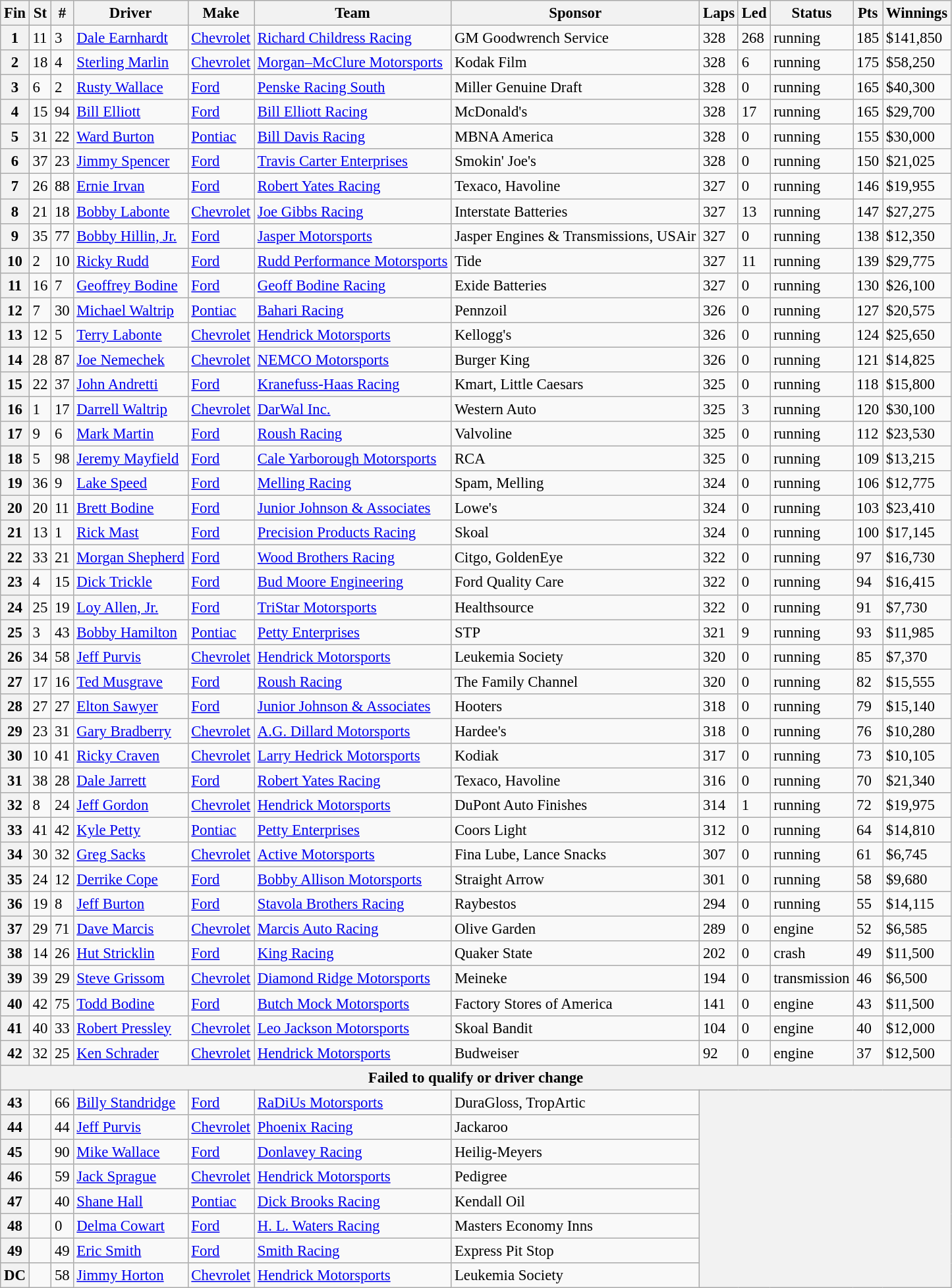<table class="wikitable sortable" style="font-size:95%;">
<tr>
<th>Fin</th>
<th>St</th>
<th>#</th>
<th>Driver</th>
<th>Make</th>
<th>Team</th>
<th>Sponsor</th>
<th>Laps</th>
<th>Led</th>
<th>Status</th>
<th>Pts</th>
<th>Winnings</th>
</tr>
<tr>
<th>1</th>
<td>11</td>
<td>3</td>
<td><a href='#'>Dale Earnhardt</a></td>
<td><a href='#'>Chevrolet</a></td>
<td><a href='#'>Richard Childress Racing</a></td>
<td>GM Goodwrench Service</td>
<td>328</td>
<td>268</td>
<td>running</td>
<td>185</td>
<td>$141,850</td>
</tr>
<tr>
<th>2</th>
<td>18</td>
<td>4</td>
<td><a href='#'>Sterling Marlin</a></td>
<td><a href='#'>Chevrolet</a></td>
<td><a href='#'>Morgan–McClure Motorsports</a></td>
<td>Kodak Film</td>
<td>328</td>
<td>6</td>
<td>running</td>
<td>175</td>
<td>$58,250</td>
</tr>
<tr>
<th>3</th>
<td>6</td>
<td>2</td>
<td><a href='#'>Rusty Wallace</a></td>
<td><a href='#'>Ford</a></td>
<td><a href='#'>Penske Racing South</a></td>
<td>Miller Genuine Draft</td>
<td>328</td>
<td>0</td>
<td>running</td>
<td>165</td>
<td>$40,300</td>
</tr>
<tr>
<th>4</th>
<td>15</td>
<td>94</td>
<td><a href='#'>Bill Elliott</a></td>
<td><a href='#'>Ford</a></td>
<td><a href='#'>Bill Elliott Racing</a></td>
<td>McDonald's</td>
<td>328</td>
<td>17</td>
<td>running</td>
<td>165</td>
<td>$29,700</td>
</tr>
<tr>
<th>5</th>
<td>31</td>
<td>22</td>
<td><a href='#'>Ward Burton</a></td>
<td><a href='#'>Pontiac</a></td>
<td><a href='#'>Bill Davis Racing</a></td>
<td>MBNA America</td>
<td>328</td>
<td>0</td>
<td>running</td>
<td>155</td>
<td>$30,000</td>
</tr>
<tr>
<th>6</th>
<td>37</td>
<td>23</td>
<td><a href='#'>Jimmy Spencer</a></td>
<td><a href='#'>Ford</a></td>
<td><a href='#'>Travis Carter Enterprises</a></td>
<td>Smokin' Joe's</td>
<td>328</td>
<td>0</td>
<td>running</td>
<td>150</td>
<td>$21,025</td>
</tr>
<tr>
<th>7</th>
<td>26</td>
<td>88</td>
<td><a href='#'>Ernie Irvan</a></td>
<td><a href='#'>Ford</a></td>
<td><a href='#'>Robert Yates Racing</a></td>
<td>Texaco, Havoline</td>
<td>327</td>
<td>0</td>
<td>running</td>
<td>146</td>
<td>$19,955</td>
</tr>
<tr>
<th>8</th>
<td>21</td>
<td>18</td>
<td><a href='#'>Bobby Labonte</a></td>
<td><a href='#'>Chevrolet</a></td>
<td><a href='#'>Joe Gibbs Racing</a></td>
<td>Interstate Batteries</td>
<td>327</td>
<td>13</td>
<td>running</td>
<td>147</td>
<td>$27,275</td>
</tr>
<tr>
<th>9</th>
<td>35</td>
<td>77</td>
<td><a href='#'>Bobby Hillin, Jr.</a></td>
<td><a href='#'>Ford</a></td>
<td><a href='#'>Jasper Motorsports</a></td>
<td>Jasper Engines & Transmissions, USAir</td>
<td>327</td>
<td>0</td>
<td>running</td>
<td>138</td>
<td>$12,350</td>
</tr>
<tr>
<th>10</th>
<td>2</td>
<td>10</td>
<td><a href='#'>Ricky Rudd</a></td>
<td><a href='#'>Ford</a></td>
<td><a href='#'>Rudd Performance Motorsports</a></td>
<td>Tide</td>
<td>327</td>
<td>11</td>
<td>running</td>
<td>139</td>
<td>$29,775</td>
</tr>
<tr>
<th>11</th>
<td>16</td>
<td>7</td>
<td><a href='#'>Geoffrey Bodine</a></td>
<td><a href='#'>Ford</a></td>
<td><a href='#'>Geoff Bodine Racing</a></td>
<td>Exide Batteries</td>
<td>327</td>
<td>0</td>
<td>running</td>
<td>130</td>
<td>$26,100</td>
</tr>
<tr>
<th>12</th>
<td>7</td>
<td>30</td>
<td><a href='#'>Michael Waltrip</a></td>
<td><a href='#'>Pontiac</a></td>
<td><a href='#'>Bahari Racing</a></td>
<td>Pennzoil</td>
<td>326</td>
<td>0</td>
<td>running</td>
<td>127</td>
<td>$20,575</td>
</tr>
<tr>
<th>13</th>
<td>12</td>
<td>5</td>
<td><a href='#'>Terry Labonte</a></td>
<td><a href='#'>Chevrolet</a></td>
<td><a href='#'>Hendrick Motorsports</a></td>
<td>Kellogg's</td>
<td>326</td>
<td>0</td>
<td>running</td>
<td>124</td>
<td>$25,650</td>
</tr>
<tr>
<th>14</th>
<td>28</td>
<td>87</td>
<td><a href='#'>Joe Nemechek</a></td>
<td><a href='#'>Chevrolet</a></td>
<td><a href='#'>NEMCO Motorsports</a></td>
<td>Burger King</td>
<td>326</td>
<td>0</td>
<td>running</td>
<td>121</td>
<td>$14,825</td>
</tr>
<tr>
<th>15</th>
<td>22</td>
<td>37</td>
<td><a href='#'>John Andretti</a></td>
<td><a href='#'>Ford</a></td>
<td><a href='#'>Kranefuss-Haas Racing</a></td>
<td>Kmart, Little Caesars</td>
<td>325</td>
<td>0</td>
<td>running</td>
<td>118</td>
<td>$15,800</td>
</tr>
<tr>
<th>16</th>
<td>1</td>
<td>17</td>
<td><a href='#'>Darrell Waltrip</a></td>
<td><a href='#'>Chevrolet</a></td>
<td><a href='#'>DarWal Inc.</a></td>
<td>Western Auto</td>
<td>325</td>
<td>3</td>
<td>running</td>
<td>120</td>
<td>$30,100</td>
</tr>
<tr>
<th>17</th>
<td>9</td>
<td>6</td>
<td><a href='#'>Mark Martin</a></td>
<td><a href='#'>Ford</a></td>
<td><a href='#'>Roush Racing</a></td>
<td>Valvoline</td>
<td>325</td>
<td>0</td>
<td>running</td>
<td>112</td>
<td>$23,530</td>
</tr>
<tr>
<th>18</th>
<td>5</td>
<td>98</td>
<td><a href='#'>Jeremy Mayfield</a></td>
<td><a href='#'>Ford</a></td>
<td><a href='#'>Cale Yarborough Motorsports</a></td>
<td>RCA</td>
<td>325</td>
<td>0</td>
<td>running</td>
<td>109</td>
<td>$13,215</td>
</tr>
<tr>
<th>19</th>
<td>36</td>
<td>9</td>
<td><a href='#'>Lake Speed</a></td>
<td><a href='#'>Ford</a></td>
<td><a href='#'>Melling Racing</a></td>
<td>Spam, Melling</td>
<td>324</td>
<td>0</td>
<td>running</td>
<td>106</td>
<td>$12,775</td>
</tr>
<tr>
<th>20</th>
<td>20</td>
<td>11</td>
<td><a href='#'>Brett Bodine</a></td>
<td><a href='#'>Ford</a></td>
<td><a href='#'>Junior Johnson & Associates</a></td>
<td>Lowe's</td>
<td>324</td>
<td>0</td>
<td>running</td>
<td>103</td>
<td>$23,410</td>
</tr>
<tr>
<th>21</th>
<td>13</td>
<td>1</td>
<td><a href='#'>Rick Mast</a></td>
<td><a href='#'>Ford</a></td>
<td><a href='#'>Precision Products Racing</a></td>
<td>Skoal</td>
<td>324</td>
<td>0</td>
<td>running</td>
<td>100</td>
<td>$17,145</td>
</tr>
<tr>
<th>22</th>
<td>33</td>
<td>21</td>
<td><a href='#'>Morgan Shepherd</a></td>
<td><a href='#'>Ford</a></td>
<td><a href='#'>Wood Brothers Racing</a></td>
<td>Citgo, GoldenEye</td>
<td>322</td>
<td>0</td>
<td>running</td>
<td>97</td>
<td>$16,730</td>
</tr>
<tr>
<th>23</th>
<td>4</td>
<td>15</td>
<td><a href='#'>Dick Trickle</a></td>
<td><a href='#'>Ford</a></td>
<td><a href='#'>Bud Moore Engineering</a></td>
<td>Ford Quality Care</td>
<td>322</td>
<td>0</td>
<td>running</td>
<td>94</td>
<td>$16,415</td>
</tr>
<tr>
<th>24</th>
<td>25</td>
<td>19</td>
<td><a href='#'>Loy Allen, Jr.</a></td>
<td><a href='#'>Ford</a></td>
<td><a href='#'>TriStar Motorsports</a></td>
<td>Healthsource</td>
<td>322</td>
<td>0</td>
<td>running</td>
<td>91</td>
<td>$7,730</td>
</tr>
<tr>
<th>25</th>
<td>3</td>
<td>43</td>
<td><a href='#'>Bobby Hamilton</a></td>
<td><a href='#'>Pontiac</a></td>
<td><a href='#'>Petty Enterprises</a></td>
<td>STP</td>
<td>321</td>
<td>9</td>
<td>running</td>
<td>93</td>
<td>$11,985</td>
</tr>
<tr>
<th>26</th>
<td>34</td>
<td>58</td>
<td><a href='#'>Jeff Purvis</a></td>
<td><a href='#'>Chevrolet</a></td>
<td><a href='#'>Hendrick Motorsports</a></td>
<td>Leukemia Society</td>
<td>320</td>
<td>0</td>
<td>running</td>
<td>85</td>
<td>$7,370</td>
</tr>
<tr>
<th>27</th>
<td>17</td>
<td>16</td>
<td><a href='#'>Ted Musgrave</a></td>
<td><a href='#'>Ford</a></td>
<td><a href='#'>Roush Racing</a></td>
<td>The Family Channel</td>
<td>320</td>
<td>0</td>
<td>running</td>
<td>82</td>
<td>$15,555</td>
</tr>
<tr>
<th>28</th>
<td>27</td>
<td>27</td>
<td><a href='#'>Elton Sawyer</a></td>
<td><a href='#'>Ford</a></td>
<td><a href='#'>Junior Johnson & Associates</a></td>
<td>Hooters</td>
<td>318</td>
<td>0</td>
<td>running</td>
<td>79</td>
<td>$15,140</td>
</tr>
<tr>
<th>29</th>
<td>23</td>
<td>31</td>
<td><a href='#'>Gary Bradberry</a></td>
<td><a href='#'>Chevrolet</a></td>
<td><a href='#'>A.G. Dillard Motorsports</a></td>
<td>Hardee's</td>
<td>318</td>
<td>0</td>
<td>running</td>
<td>76</td>
<td>$10,280</td>
</tr>
<tr>
<th>30</th>
<td>10</td>
<td>41</td>
<td><a href='#'>Ricky Craven</a></td>
<td><a href='#'>Chevrolet</a></td>
<td><a href='#'>Larry Hedrick Motorsports</a></td>
<td>Kodiak</td>
<td>317</td>
<td>0</td>
<td>running</td>
<td>73</td>
<td>$10,105</td>
</tr>
<tr>
<th>31</th>
<td>38</td>
<td>28</td>
<td><a href='#'>Dale Jarrett</a></td>
<td><a href='#'>Ford</a></td>
<td><a href='#'>Robert Yates Racing</a></td>
<td>Texaco, Havoline</td>
<td>316</td>
<td>0</td>
<td>running</td>
<td>70</td>
<td>$21,340</td>
</tr>
<tr>
<th>32</th>
<td>8</td>
<td>24</td>
<td><a href='#'>Jeff Gordon</a></td>
<td><a href='#'>Chevrolet</a></td>
<td><a href='#'>Hendrick Motorsports</a></td>
<td>DuPont Auto Finishes</td>
<td>314</td>
<td>1</td>
<td>running</td>
<td>72</td>
<td>$19,975</td>
</tr>
<tr>
<th>33</th>
<td>41</td>
<td>42</td>
<td><a href='#'>Kyle Petty</a></td>
<td><a href='#'>Pontiac</a></td>
<td><a href='#'>Petty Enterprises</a></td>
<td>Coors Light</td>
<td>312</td>
<td>0</td>
<td>running</td>
<td>64</td>
<td>$14,810</td>
</tr>
<tr>
<th>34</th>
<td>30</td>
<td>32</td>
<td><a href='#'>Greg Sacks</a></td>
<td><a href='#'>Chevrolet</a></td>
<td><a href='#'>Active Motorsports</a></td>
<td>Fina Lube, Lance Snacks</td>
<td>307</td>
<td>0</td>
<td>running</td>
<td>61</td>
<td>$6,745</td>
</tr>
<tr>
<th>35</th>
<td>24</td>
<td>12</td>
<td><a href='#'>Derrike Cope</a></td>
<td><a href='#'>Ford</a></td>
<td><a href='#'>Bobby Allison Motorsports</a></td>
<td>Straight Arrow</td>
<td>301</td>
<td>0</td>
<td>running</td>
<td>58</td>
<td>$9,680</td>
</tr>
<tr>
<th>36</th>
<td>19</td>
<td>8</td>
<td><a href='#'>Jeff Burton</a></td>
<td><a href='#'>Ford</a></td>
<td><a href='#'>Stavola Brothers Racing</a></td>
<td>Raybestos</td>
<td>294</td>
<td>0</td>
<td>running</td>
<td>55</td>
<td>$14,115</td>
</tr>
<tr>
<th>37</th>
<td>29</td>
<td>71</td>
<td><a href='#'>Dave Marcis</a></td>
<td><a href='#'>Chevrolet</a></td>
<td><a href='#'>Marcis Auto Racing</a></td>
<td>Olive Garden</td>
<td>289</td>
<td>0</td>
<td>engine</td>
<td>52</td>
<td>$6,585</td>
</tr>
<tr>
<th>38</th>
<td>14</td>
<td>26</td>
<td><a href='#'>Hut Stricklin</a></td>
<td><a href='#'>Ford</a></td>
<td><a href='#'>King Racing</a></td>
<td>Quaker State</td>
<td>202</td>
<td>0</td>
<td>crash</td>
<td>49</td>
<td>$11,500</td>
</tr>
<tr>
<th>39</th>
<td>39</td>
<td>29</td>
<td><a href='#'>Steve Grissom</a></td>
<td><a href='#'>Chevrolet</a></td>
<td><a href='#'>Diamond Ridge Motorsports</a></td>
<td>Meineke</td>
<td>194</td>
<td>0</td>
<td>transmission</td>
<td>46</td>
<td>$6,500</td>
</tr>
<tr>
<th>40</th>
<td>42</td>
<td>75</td>
<td><a href='#'>Todd Bodine</a></td>
<td><a href='#'>Ford</a></td>
<td><a href='#'>Butch Mock Motorsports</a></td>
<td>Factory Stores of America</td>
<td>141</td>
<td>0</td>
<td>engine</td>
<td>43</td>
<td>$11,500</td>
</tr>
<tr>
<th>41</th>
<td>40</td>
<td>33</td>
<td><a href='#'>Robert Pressley</a></td>
<td><a href='#'>Chevrolet</a></td>
<td><a href='#'>Leo Jackson Motorsports</a></td>
<td>Skoal Bandit</td>
<td>104</td>
<td>0</td>
<td>engine</td>
<td>40</td>
<td>$12,000</td>
</tr>
<tr>
<th>42</th>
<td>32</td>
<td>25</td>
<td><a href='#'>Ken Schrader</a></td>
<td><a href='#'>Chevrolet</a></td>
<td><a href='#'>Hendrick Motorsports</a></td>
<td>Budweiser</td>
<td>92</td>
<td>0</td>
<td>engine</td>
<td>37</td>
<td>$12,500</td>
</tr>
<tr>
<th colspan="12">Failed to qualify or driver change</th>
</tr>
<tr>
<th>43</th>
<td></td>
<td>66</td>
<td><a href='#'>Billy Standridge</a></td>
<td><a href='#'>Ford</a></td>
<td><a href='#'>RaDiUs Motorsports</a></td>
<td>DuraGloss, TropArtic</td>
<th colspan="5" rowspan="8"></th>
</tr>
<tr>
<th>44</th>
<td></td>
<td>44</td>
<td><a href='#'>Jeff Purvis</a></td>
<td><a href='#'>Chevrolet</a></td>
<td><a href='#'>Phoenix Racing</a></td>
<td>Jackaroo</td>
</tr>
<tr>
<th>45</th>
<td></td>
<td>90</td>
<td><a href='#'>Mike Wallace</a></td>
<td><a href='#'>Ford</a></td>
<td><a href='#'>Donlavey Racing</a></td>
<td>Heilig-Meyers</td>
</tr>
<tr>
<th>46</th>
<td></td>
<td>59</td>
<td><a href='#'>Jack Sprague</a></td>
<td><a href='#'>Chevrolet</a></td>
<td><a href='#'>Hendrick Motorsports</a></td>
<td>Pedigree</td>
</tr>
<tr>
<th>47</th>
<td></td>
<td>40</td>
<td><a href='#'>Shane Hall</a></td>
<td><a href='#'>Pontiac</a></td>
<td><a href='#'>Dick Brooks Racing</a></td>
<td>Kendall Oil</td>
</tr>
<tr>
<th>48</th>
<td></td>
<td>0</td>
<td><a href='#'>Delma Cowart</a></td>
<td><a href='#'>Ford</a></td>
<td><a href='#'>H. L. Waters Racing</a></td>
<td>Masters Economy Inns</td>
</tr>
<tr>
<th>49</th>
<td></td>
<td>49</td>
<td><a href='#'>Eric Smith</a></td>
<td><a href='#'>Ford</a></td>
<td><a href='#'>Smith Racing</a></td>
<td>Express Pit Stop</td>
</tr>
<tr>
<th>DC</th>
<td></td>
<td>58</td>
<td><a href='#'>Jimmy Horton</a></td>
<td><a href='#'>Chevrolet</a></td>
<td><a href='#'>Hendrick Motorsports</a></td>
<td>Leukemia Society</td>
</tr>
</table>
